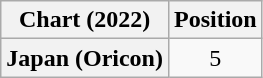<table class="wikitable plainrowheaders" style="text-align:center">
<tr>
<th scope="col">Chart (2022)</th>
<th scope="col">Position</th>
</tr>
<tr>
<th scope="row">Japan (Oricon)</th>
<td>5</td>
</tr>
</table>
